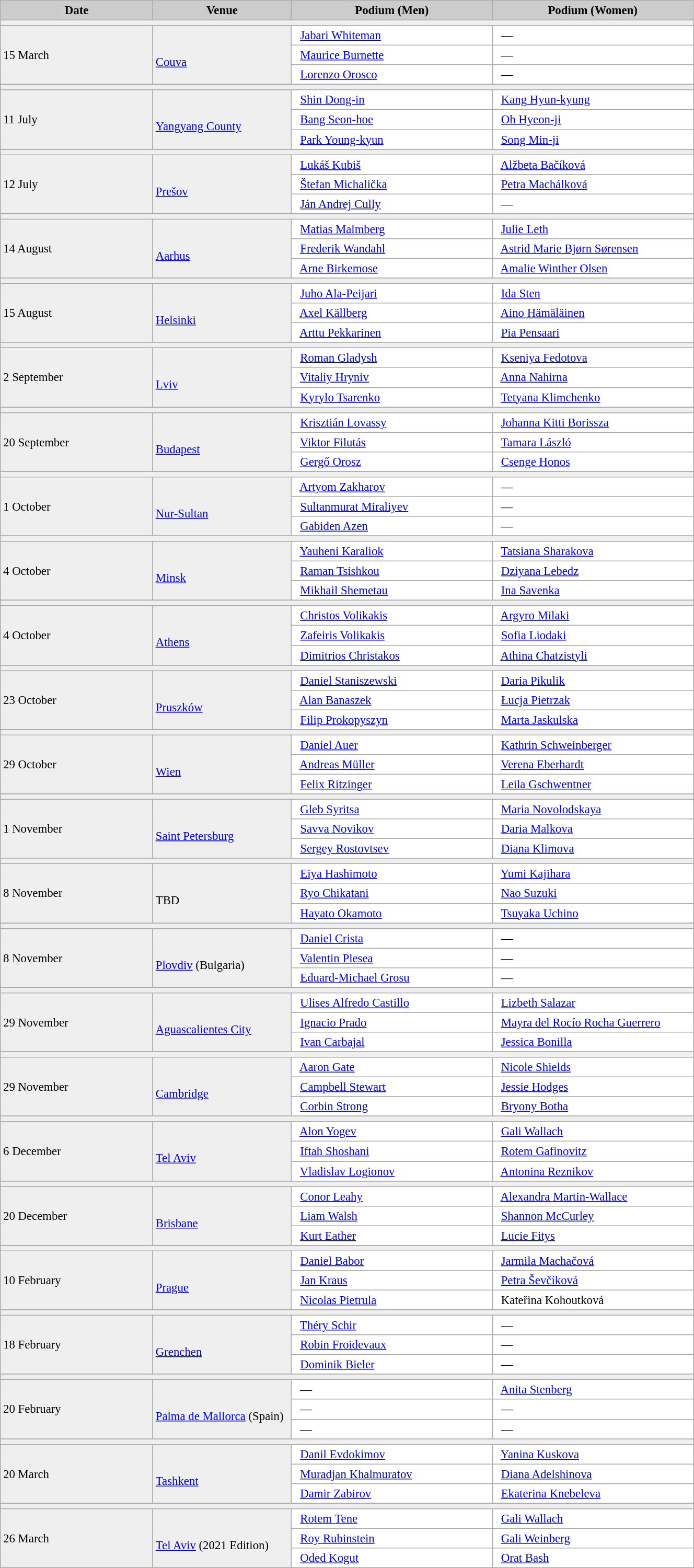<table class="wikitable" width=70% bgcolor="#f7f8ff" cellpadding="3" cellspacing="0" border="1" style="font-size: 95%; border: gray solid 1px; border-collapse: collapse;">
<tr bgcolor="#CCCCCC">
<td align="center"><strong>Date</strong></td>
<td width=20% align="center"><strong>Venue</strong></td>
<td width=29% align="center"><strong>Podium (Men)</strong></td>
<td width=29% align="center"><strong>Podium (Women)</strong></td>
</tr>
<tr bgcolor="#EFEFEF">
<td colspan=4></td>
</tr>
<tr bgcolor="#EFEFEF">
<td rowspan=3>15 March</td>
<td rowspan=3><br><a href='#'>Couva</a></td>
<td bgcolor="#ffffff">   <a href='#'>Jabari Whiteman</a></td>
<td bgcolor="#ffffff">   —</td>
</tr>
<tr>
<td bgcolor="#ffffff">   <a href='#'>Maurice Burnette</a></td>
<td bgcolor="#ffffff">   —</td>
</tr>
<tr>
<td bgcolor="#ffffff">   <a href='#'>Lorenzo Orosco</a></td>
<td bgcolor="#ffffff">   —</td>
</tr>
<tr>
</tr>
<tr bgcolor="#EFEFEF">
<td colspan=4></td>
</tr>
<tr bgcolor="#EFEFEF">
<td rowspan=3>11 July</td>
<td rowspan=3><br><a href='#'>Yangyang County</a></td>
<td bgcolor="#ffffff">   <a href='#'>Shin Dong-in</a></td>
<td bgcolor="#ffffff">   <a href='#'>Kang Hyun-kyung</a></td>
</tr>
<tr>
<td bgcolor="#ffffff">   <a href='#'>Bang Seon-hoe</a></td>
<td bgcolor="#ffffff">   <a href='#'>Oh Hyeon-ji</a></td>
</tr>
<tr>
<td bgcolor="#ffffff">   <a href='#'>Park Young-kyun</a></td>
<td bgcolor="#ffffff">   <a href='#'>Song Min-ji</a></td>
</tr>
<tr>
</tr>
<tr bgcolor="#EFEFEF">
<td colspan=4></td>
</tr>
<tr bgcolor="#EFEFEF">
<td rowspan=3>12 July</td>
<td rowspan=3><br><a href='#'>Prešov</a></td>
<td bgcolor="#ffffff">   <a href='#'>Lukáš Kubiš</a></td>
<td bgcolor="#ffffff">   <a href='#'>Alžbeta Bačíková</a></td>
</tr>
<tr>
<td bgcolor="#ffffff">   <a href='#'>Štefan Michalička</a></td>
<td bgcolor="#ffffff">   <a href='#'>Petra Machálková</a></td>
</tr>
<tr>
<td bgcolor="#ffffff">   <a href='#'>Ján Andrej Cully</a></td>
<td bgcolor="#ffffff">   —</td>
</tr>
<tr>
</tr>
<tr bgcolor="#EFEFEF">
<td colspan=4></td>
</tr>
<tr bgcolor="#EFEFEF">
<td rowspan=3>14 August</td>
<td rowspan=3><br><a href='#'>Aarhus</a></td>
<td bgcolor="#ffffff">   <a href='#'>Matias Malmberg</a></td>
<td bgcolor="#ffffff">   <a href='#'>Julie Leth</a></td>
</tr>
<tr>
<td bgcolor="#ffffff">   <a href='#'>Frederik Wandahl</a></td>
<td bgcolor="#ffffff">   <a href='#'>Astrid Marie Bjørn Sørensen</a></td>
</tr>
<tr>
<td bgcolor="#ffffff">   <a href='#'>Arne Birkemose</a></td>
<td bgcolor="#ffffff">   <a href='#'>Amalie Winther Olsen</a></td>
</tr>
<tr>
</tr>
<tr bgcolor="#EFEFEF">
<td colspan=4></td>
</tr>
<tr bgcolor="#EFEFEF">
<td rowspan=3>15 August</td>
<td rowspan=3><br><a href='#'>Helsinki</a></td>
<td bgcolor="#ffffff">   <a href='#'>Juho Ala-Peijari</a></td>
<td bgcolor="#ffffff">   <a href='#'>Ida Sten</a></td>
</tr>
<tr>
<td bgcolor="#ffffff">   <a href='#'>Axel Källberg</a></td>
<td bgcolor="#ffffff">   <a href='#'>Aino Hämäläinen</a></td>
</tr>
<tr>
<td bgcolor="#ffffff">   <a href='#'>Arttu Pekkarinen</a></td>
<td bgcolor="#ffffff">   <a href='#'>Pia Pensaari</a></td>
</tr>
<tr>
</tr>
<tr bgcolor="#EFEFEF">
<td colspan=4></td>
</tr>
<tr bgcolor="#EFEFEF">
<td rowspan=3>2 September</td>
<td rowspan=3><br><a href='#'>Lviv</a></td>
<td bgcolor="#ffffff">   <a href='#'>Roman Gladysh</a></td>
<td bgcolor="#ffffff">   <a href='#'>Kseniya Fedotova</a></td>
</tr>
<tr>
<td bgcolor="#ffffff">   <a href='#'>Vitaliy Hryniv</a></td>
<td bgcolor="#ffffff">   <a href='#'>Anna Nahirna</a></td>
</tr>
<tr>
<td bgcolor="#ffffff">   <a href='#'>Kyrylo Tsarenko</a></td>
<td bgcolor="#ffffff">   <a href='#'>Tetyana Klimchenko</a></td>
</tr>
<tr>
</tr>
<tr bgcolor="#EFEFEF">
<td colspan=4></td>
</tr>
<tr bgcolor="#EFEFEF">
<td rowspan=3>20 September</td>
<td rowspan=3><br><a href='#'>Budapest</a></td>
<td bgcolor="#ffffff">   <a href='#'>Krisztián Lovassy</a></td>
<td bgcolor="#ffffff">   <a href='#'>Johanna Kitti Borissza</a></td>
</tr>
<tr>
<td bgcolor="#ffffff">   <a href='#'>Viktor Filutás</a></td>
<td bgcolor="#ffffff">   <a href='#'>Tamara László</a></td>
</tr>
<tr>
<td bgcolor="#ffffff">   <a href='#'>Gergő Orosz</a></td>
<td bgcolor="#ffffff">   <a href='#'>Csenge Honos</a></td>
</tr>
<tr>
</tr>
<tr bgcolor="#EFEFEF">
<td colspan=4></td>
</tr>
<tr bgcolor="#EFEFEF">
<td rowspan=3>1 October</td>
<td rowspan=3><br><a href='#'>Nur-Sultan</a></td>
<td bgcolor="#ffffff">   <a href='#'>Artyom Zakharov</a></td>
<td bgcolor="#ffffff">   —</td>
</tr>
<tr>
<td bgcolor="#ffffff">   <a href='#'>Sultanmurat Miraliyev</a></td>
<td bgcolor="#ffffff">   —</td>
</tr>
<tr>
<td bgcolor="#ffffff">   <a href='#'>Gabiden Azen</a></td>
<td bgcolor="#ffffff">   —</td>
</tr>
<tr>
</tr>
<tr bgcolor="#EFEFEF">
<td colspan=4></td>
</tr>
<tr bgcolor="#EFEFEF">
<td rowspan=3>4 October</td>
<td rowspan=3><br><a href='#'>Minsk</a></td>
<td bgcolor="#ffffff">   <a href='#'>Yauheni Karaliok</a></td>
<td bgcolor="#ffffff">   <a href='#'>Tatsiana Sharakova</a></td>
</tr>
<tr>
<td bgcolor="#ffffff">   <a href='#'>Raman Tsishkou</a></td>
<td bgcolor="#ffffff">   <a href='#'>Dziyana Lebedz</a></td>
</tr>
<tr>
<td bgcolor="#ffffff">   <a href='#'>Mikhail Shemetau</a></td>
<td bgcolor="#ffffff">   <a href='#'>Ina Savenka</a></td>
</tr>
<tr>
</tr>
<tr bgcolor="#EFEFEF">
<td colspan=4></td>
</tr>
<tr bgcolor="#EFEFEF">
<td rowspan=3>4 October</td>
<td rowspan=3><br><a href='#'>Athens</a></td>
<td bgcolor="#ffffff">   <a href='#'>Christos Volikakis</a></td>
<td bgcolor="#ffffff">   <a href='#'>Argyro Milaki</a></td>
</tr>
<tr>
<td bgcolor="#ffffff">   <a href='#'>Zafeiris Volikakis</a></td>
<td bgcolor="#ffffff">   <a href='#'>Sofia Liodaki</a></td>
</tr>
<tr>
<td bgcolor="#ffffff">   <a href='#'>Dimitrios Christakos</a></td>
<td bgcolor="#ffffff">   <a href='#'>Athina Chatzistyli</a></td>
</tr>
<tr>
</tr>
<tr bgcolor="#EFEFEF">
<td colspan=4></td>
</tr>
<tr bgcolor="#EFEFEF">
<td rowspan=3>23 October</td>
<td rowspan=3><br><a href='#'>Pruszków</a></td>
<td bgcolor="#ffffff">   <a href='#'>Daniel Staniszewski</a></td>
<td bgcolor="#ffffff">   <a href='#'>Daria Pikulik</a></td>
</tr>
<tr>
<td bgcolor="#ffffff">   <a href='#'>Alan Banaszek</a></td>
<td bgcolor="#ffffff">   <a href='#'>Łucja Pietrzak</a></td>
</tr>
<tr>
<td bgcolor="#ffffff">   <a href='#'>Filip Prokopyszyn</a></td>
<td bgcolor="#ffffff">   <a href='#'>Marta Jaskulska</a></td>
</tr>
<tr>
</tr>
<tr bgcolor="#EFEFEF">
<td colspan=4></td>
</tr>
<tr bgcolor="#EFEFEF">
<td rowspan=3>29 October</td>
<td rowspan=3><br><a href='#'>Wien</a></td>
<td bgcolor="#ffffff">   <a href='#'>Daniel Auer</a></td>
<td bgcolor="#ffffff">   <a href='#'>Kathrin Schweinberger</a></td>
</tr>
<tr>
<td bgcolor="#ffffff">   <a href='#'>Andreas Müller</a></td>
<td bgcolor="#ffffff">   <a href='#'>Verena Eberhardt</a></td>
</tr>
<tr>
<td bgcolor="#ffffff">   <a href='#'>Felix Ritzinger</a></td>
<td bgcolor="#ffffff">   <a href='#'>Leila Gschwentner</a></td>
</tr>
<tr>
</tr>
<tr bgcolor="#EFEFEF">
<td colspan=4></td>
</tr>
<tr bgcolor="#EFEFEF">
<td rowspan=3>1 November</td>
<td rowspan=3><br><a href='#'>Saint Petersburg</a></td>
<td bgcolor="#ffffff">   <a href='#'>Gleb Syritsa</a></td>
<td bgcolor="#ffffff">   <a href='#'>Maria Novolodskaya</a></td>
</tr>
<tr>
<td bgcolor="#ffffff">   <a href='#'>Savva Novikov</a></td>
<td bgcolor="#ffffff">   <a href='#'>Daria Malkova</a></td>
</tr>
<tr>
<td bgcolor="#ffffff">   <a href='#'>Sergey Rostovtsev</a></td>
<td bgcolor="#ffffff">   <a href='#'>Diana Klimova</a></td>
</tr>
<tr>
</tr>
<tr bgcolor="#EFEFEF">
<td colspan=4></td>
</tr>
<tr bgcolor="#EFEFEF">
<td rowspan=3>8 November</td>
<td rowspan=3><br>TBD</td>
<td bgcolor="#ffffff">   <a href='#'>Eiya Hashimoto</a></td>
<td bgcolor="#ffffff">   <a href='#'>Yumi Kajihara</a></td>
</tr>
<tr>
<td bgcolor="#ffffff">   <a href='#'>Ryo Chikatani</a></td>
<td bgcolor="#ffffff">   <a href='#'>Nao Suzuki</a></td>
</tr>
<tr>
<td bgcolor="#ffffff">   <a href='#'>Hayato Okamoto</a></td>
<td bgcolor="#ffffff">   <a href='#'>Tsuyaka Uchino</a></td>
</tr>
<tr>
</tr>
<tr bgcolor="#EFEFEF">
<td colspan=4></td>
</tr>
<tr bgcolor="#EFEFEF">
<td rowspan=3>8 November</td>
<td rowspan=3><br><a href='#'>Plovdiv</a> (Bulgaria)</td>
<td bgcolor="#ffffff">   <a href='#'>Daniel Crista</a></td>
<td bgcolor="#ffffff">   —</td>
</tr>
<tr>
<td bgcolor="#ffffff">   <a href='#'>Valentin Plesea</a></td>
<td bgcolor="#ffffff">   —</td>
</tr>
<tr>
<td bgcolor="#ffffff">   <a href='#'>Eduard-Michael Grosu</a></td>
<td bgcolor="#ffffff">   —</td>
</tr>
<tr>
</tr>
<tr bgcolor="#EFEFEF">
<td colspan=4></td>
</tr>
<tr bgcolor="#EFEFEF">
<td rowspan=3>29 November</td>
<td rowspan=3><br><a href='#'>Aguascalientes City</a></td>
<td bgcolor="#ffffff">   <a href='#'>Ulises Alfredo Castillo</a></td>
<td bgcolor="#ffffff">   <a href='#'>Lizbeth Salazar</a></td>
</tr>
<tr>
<td bgcolor="#ffffff">   <a href='#'>Ignacio Prado</a></td>
<td bgcolor="#ffffff">   <a href='#'>Mayra del Rocío Rocha Guerrero</a></td>
</tr>
<tr>
<td bgcolor="#ffffff">   <a href='#'>Ivan Carbajal</a></td>
<td bgcolor="#ffffff">   <a href='#'>Jessica Bonilla</a></td>
</tr>
<tr>
</tr>
<tr bgcolor="#EFEFEF">
<td colspan=4></td>
</tr>
<tr bgcolor="#EFEFEF">
<td rowspan=3>29 November</td>
<td rowspan=3><br><a href='#'>Cambridge</a></td>
<td bgcolor="#ffffff">   <a href='#'>Aaron Gate</a></td>
<td bgcolor="#ffffff">   <a href='#'>Nicole Shields</a></td>
</tr>
<tr>
<td bgcolor="#ffffff">   <a href='#'>Campbell Stewart</a></td>
<td bgcolor="#ffffff">   <a href='#'>Jessie Hodges</a></td>
</tr>
<tr>
<td bgcolor="#ffffff">   <a href='#'>Corbin Strong</a></td>
<td bgcolor="#ffffff">   <a href='#'>Bryony Botha</a></td>
</tr>
<tr>
</tr>
<tr bgcolor="#EFEFEF">
<td colspan=4></td>
</tr>
<tr bgcolor="#EFEFEF">
<td rowspan=3>6 December</td>
<td rowspan=3><br><a href='#'>Tel Aviv</a></td>
<td bgcolor="#ffffff">   <a href='#'>Alon Yogev</a></td>
<td bgcolor="#ffffff">   <a href='#'>Gali Wallach</a></td>
</tr>
<tr>
<td bgcolor="#ffffff">   <a href='#'>Iftah Shoshani</a></td>
<td bgcolor="#ffffff">   <a href='#'>Rotem Gafinovitz</a></td>
</tr>
<tr>
<td bgcolor="#ffffff">   <a href='#'>Vladislav Logionov</a></td>
<td bgcolor="#ffffff">   <a href='#'>Antonina Reznikov</a></td>
</tr>
<tr>
</tr>
<tr bgcolor="#EFEFEF">
<td colspan=4></td>
</tr>
<tr bgcolor="#EFEFEF">
<td rowspan=3>20 December</td>
<td rowspan=3><br><a href='#'>Brisbane</a></td>
<td bgcolor="#ffffff">   <a href='#'>Conor Leahy</a></td>
<td bgcolor="#ffffff">   <a href='#'>Alexandra Martin-Wallace</a></td>
</tr>
<tr>
<td bgcolor="#ffffff">   <a href='#'>Liam Walsh</a></td>
<td bgcolor="#ffffff">   <a href='#'>Shannon McCurley</a></td>
</tr>
<tr>
<td bgcolor="#ffffff">   <a href='#'>Kurt Eather</a></td>
<td bgcolor="#ffffff">   <a href='#'>Lucie Fitys</a></td>
</tr>
<tr>
</tr>
<tr bgcolor="#EFEFEF">
<td colspan=4></td>
</tr>
<tr bgcolor="#EFEFEF">
<td rowspan=3>10 February</td>
<td rowspan=3><br><a href='#'>Prague</a></td>
<td bgcolor="#ffffff">   <a href='#'>Daniel Babor</a></td>
<td bgcolor="#ffffff">   <a href='#'>Jarmila Machačová</a></td>
</tr>
<tr>
<td bgcolor="#ffffff">   <a href='#'>Jan Kraus</a></td>
<td bgcolor="#ffffff">   <a href='#'>Petra Ševčíková</a></td>
</tr>
<tr>
<td bgcolor="#ffffff">   <a href='#'>Nicolas Pietrula</a></td>
<td bgcolor="#ffffff">   Kateřina Kohoutková</td>
</tr>
<tr>
</tr>
<tr bgcolor="#EFEFEF">
<td colspan=4></td>
</tr>
<tr bgcolor="#EFEFEF">
<td rowspan=3>18 February</td>
<td rowspan=3><br><a href='#'>Grenchen</a></td>
<td bgcolor="#ffffff">   <a href='#'>Théry Schir</a></td>
<td bgcolor="#ffffff">   —</td>
</tr>
<tr>
<td bgcolor="#ffffff">   <a href='#'>Robin Froidevaux</a></td>
<td bgcolor="#ffffff">   —</td>
</tr>
<tr>
<td bgcolor="#ffffff">   <a href='#'>Dominik Bieler</a></td>
<td bgcolor="#ffffff">   —</td>
</tr>
<tr>
</tr>
<tr bgcolor="#EFEFEF">
<td colspan=4></td>
</tr>
<tr bgcolor="#EFEFEF">
<td rowspan=3>20 February</td>
<td rowspan=3><br><a href='#'>Palma de Mallorca</a> (Spain)</td>
<td bgcolor="#ffffff">   —</td>
<td bgcolor="#ffffff">   <a href='#'>Anita Stenberg</a></td>
</tr>
<tr>
<td bgcolor="#ffffff">   —</td>
<td bgcolor="#ffffff">   —</td>
</tr>
<tr>
<td bgcolor="#ffffff">   —</td>
<td bgcolor="#ffffff">   —</td>
</tr>
<tr>
</tr>
<tr bgcolor="#EFEFEF">
<td colspan=4></td>
</tr>
<tr bgcolor="#EFEFEF">
<td rowspan=3>20 March</td>
<td rowspan=3><br><a href='#'>Tashkent</a></td>
<td bgcolor="#ffffff">   <a href='#'>Danil Evdokimov</a></td>
<td bgcolor="#ffffff">   <a href='#'>Yanina Kuskova</a></td>
</tr>
<tr>
<td bgcolor="#ffffff">   <a href='#'>Muradjan Khalmuratov</a></td>
<td bgcolor="#ffffff">   <a href='#'>Diana Adelshinova</a></td>
</tr>
<tr>
<td bgcolor="#ffffff">   <a href='#'>Damir Zabirov</a></td>
<td bgcolor="#ffffff">   <a href='#'>Ekaterina Knebeleva</a></td>
</tr>
<tr>
</tr>
<tr bgcolor="#EFEFEF">
<td colspan=4></td>
</tr>
<tr bgcolor="#EFEFEF">
<td rowspan=3>26 March</td>
<td rowspan=3><br><a href='#'>Tel Aviv</a> (2021 Edition)</td>
<td bgcolor="#ffffff">   <a href='#'>Rotem Tene</a></td>
<td bgcolor="#ffffff">   <a href='#'>Gali Wallach</a></td>
</tr>
<tr>
<td bgcolor="#ffffff">   <a href='#'>Roy Rubinstein</a></td>
<td bgcolor="#ffffff">   <a href='#'>Gali Weinberg</a></td>
</tr>
<tr>
<td bgcolor="#ffffff">   <a href='#'>Oded Kogut</a></td>
<td bgcolor="#ffffff">   <a href='#'>Orat Bash</a></td>
</tr>
</table>
